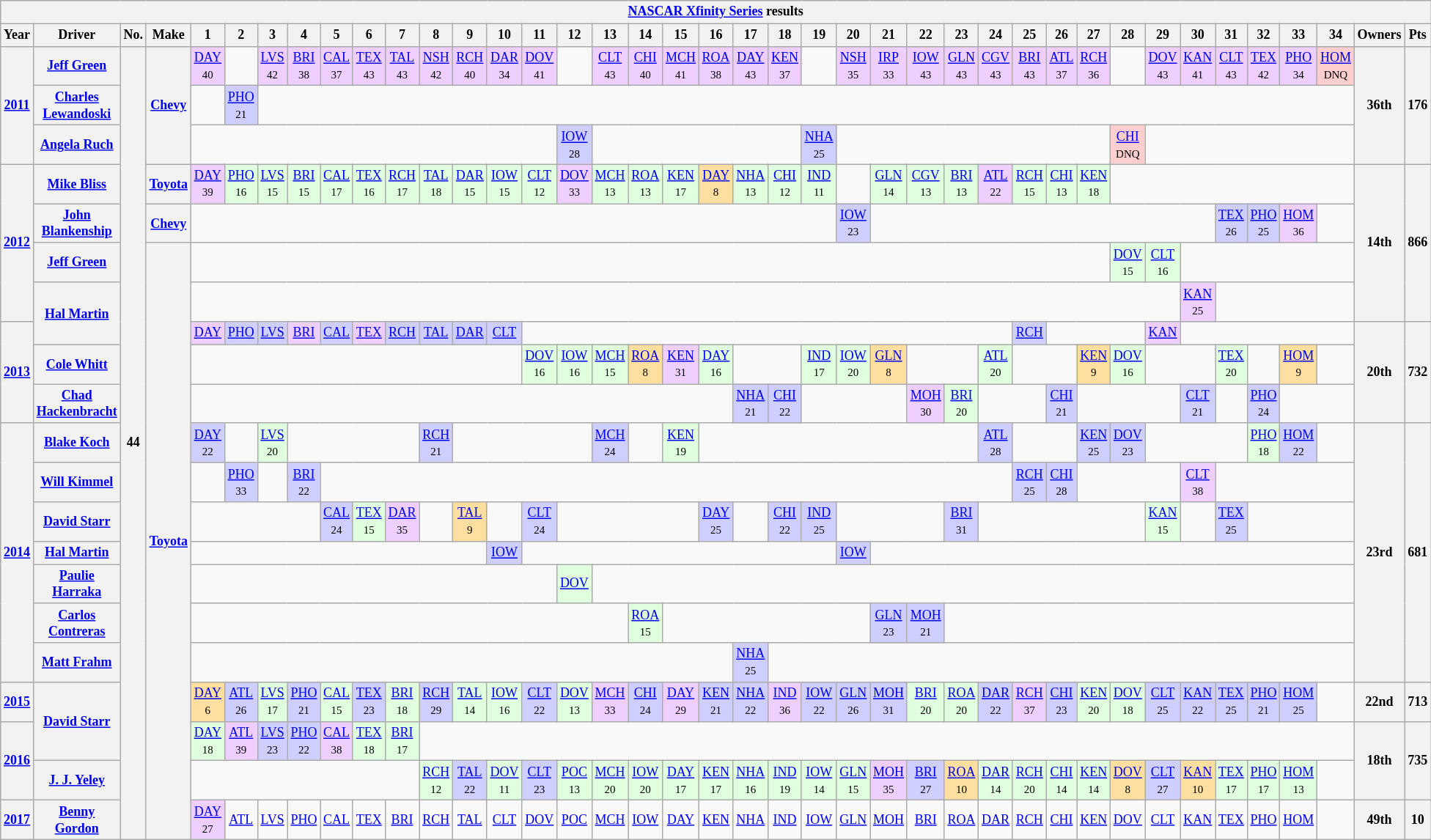<table class="wikitable" style="text-align:center; font-size:75%">
<tr>
<th colspan=45><a href='#'>NASCAR Xfinity Series</a> results</th>
</tr>
<tr>
<th>Year</th>
<th>Driver</th>
<th>No.</th>
<th>Make</th>
<th>1</th>
<th>2</th>
<th>3</th>
<th>4</th>
<th>5</th>
<th>6</th>
<th>7</th>
<th>8</th>
<th>9</th>
<th>10</th>
<th>11</th>
<th>12</th>
<th>13</th>
<th>14</th>
<th>15</th>
<th>16</th>
<th>17</th>
<th>18</th>
<th>19</th>
<th>20</th>
<th>21</th>
<th>22</th>
<th>23</th>
<th>24</th>
<th>25</th>
<th>26</th>
<th>27</th>
<th>28</th>
<th>29</th>
<th>30</th>
<th>31</th>
<th>32</th>
<th>33</th>
<th>34</th>
<th>Owners</th>
<th>Pts</th>
</tr>
<tr>
<th rowspan=3><a href='#'>2011</a></th>
<th><a href='#'>Jeff Green</a></th>
<th rowspan=21>44</th>
<th rowspan=3><a href='#'>Chevy</a></th>
<td style="background:#EFCFFF;"><a href='#'>DAY</a><br><small>40</small></td>
<td></td>
<td style="background:#EFCFFF;"><a href='#'>LVS</a><br><small>42</small></td>
<td style="background:#EFCFFF;"><a href='#'>BRI</a><br><small>38</small></td>
<td style="background:#EFCFFF;"><a href='#'>CAL</a><br><small>37</small></td>
<td style="background:#EFCFFF;"><a href='#'>TEX</a><br><small>43</small></td>
<td style="background:#EFCFFF;"><a href='#'>TAL</a><br><small>43</small></td>
<td style="background:#EFCFFF;"><a href='#'>NSH</a><br><small>42</small></td>
<td style="background:#EFCFFF;"><a href='#'>RCH</a><br><small>40</small></td>
<td style="background:#EFCFFF;"><a href='#'>DAR</a><br><small>34</small></td>
<td style="background:#EFCFFF;"><a href='#'>DOV</a><br><small>41</small></td>
<td></td>
<td style="background:#EFCFFF;"><a href='#'>CLT</a><br><small>43</small></td>
<td style="background:#EFCFFF;"><a href='#'>CHI</a><br><small>40</small></td>
<td style="background:#EFCFFF;"><a href='#'>MCH</a><br><small>41</small></td>
<td style="background:#EFCFFF;"><a href='#'>ROA</a><br><small>38</small></td>
<td style="background:#EFCFFF;"><a href='#'>DAY</a><br><small>43</small></td>
<td style="background:#EFCFFF;"><a href='#'>KEN</a><br><small>37</small></td>
<td></td>
<td style="background:#EFCFFF;"><a href='#'>NSH</a><br><small>35</small></td>
<td style="background:#EFCFFF;"><a href='#'>IRP</a><br><small>33</small></td>
<td style="background:#EFCFFF;"><a href='#'>IOW</a><br><small>43</small></td>
<td style="background:#EFCFFF;"><a href='#'>GLN</a><br><small>43</small></td>
<td style="background:#EFCFFF;"><a href='#'>CGV</a><br><small>43</small></td>
<td style="background:#EFCFFF;"><a href='#'>BRI</a><br><small>43</small></td>
<td style="background:#EFCFFF;"><a href='#'>ATL</a><br><small>37</small></td>
<td style="background:#EFCFFF;"><a href='#'>RCH</a><br><small>36</small></td>
<td></td>
<td style="background:#EFCFFF;"><a href='#'>DOV</a><br><small>43</small></td>
<td style="background:#EFCFFF;"><a href='#'>KAN</a><br><small>41</small></td>
<td style="background:#EFCFFF;"><a href='#'>CLT</a><br><small>43</small></td>
<td style="background:#EFCFFF;"><a href='#'>TEX</a><br><small>42</small></td>
<td style="background:#EFCFFF;"><a href='#'>PHO</a><br><small>34</small></td>
<td style="background:#FFCFCF;"><a href='#'>HOM</a><br><small>DNQ</small></td>
<th rowspan=3>36th</th>
<th rowspan=3>176</th>
</tr>
<tr>
<th><a href='#'>Charles Lewandoski</a></th>
<td></td>
<td style="background:#CFCFFF;"><a href='#'>PHO</a><br><small>21</small></td>
<td colspan=32></td>
</tr>
<tr>
<th><a href='#'>Angela Ruch</a></th>
<td colspan=11></td>
<td style="background:#CFCFFF;"><a href='#'>IOW</a><br><small>28</small></td>
<td colspan=6></td>
<td style="background:#CFCFFF;"><a href='#'>NHA</a><br><small>25</small></td>
<td colspan=8></td>
<td style="background:#FFCFCF;"><a href='#'>CHI</a><br><small>DNQ</small></td>
<td colspan=6></td>
</tr>
<tr>
<th rowspan=4><a href='#'>2012</a></th>
<th><a href='#'>Mike Bliss</a></th>
<th><a href='#'>Toyota</a></th>
<td style="background:#EFCFFF;"><a href='#'>DAY</a><br><small>39</small></td>
<td style="background:#DFFFDF;"><a href='#'>PHO</a><br><small>16</small></td>
<td style="background:#DFFFDF;"><a href='#'>LVS</a><br><small>15</small></td>
<td style="background:#DFFFDF;"><a href='#'>BRI</a><br><small>15</small></td>
<td style="background:#DFFFDF;"><a href='#'>CAL</a><br><small>17</small></td>
<td style="background:#DFFFDF;"><a href='#'>TEX</a><br><small>16</small></td>
<td style="background:#DFFFDF;"><a href='#'>RCH</a><br><small>17</small></td>
<td style="background:#DFFFDF;"><a href='#'>TAL</a><br><small>18</small></td>
<td style="background:#DFFFDF;"><a href='#'>DAR</a><br><small>15</small></td>
<td style="background:#DFFFDF;"><a href='#'>IOW</a><br><small>15</small></td>
<td style="background:#DFFFDF;"><a href='#'>CLT</a><br><small>12</small></td>
<td style="background:#EFCFFF;"><a href='#'>DOV</a><br><small>33</small></td>
<td style="background:#DFFFDF;"><a href='#'>MCH</a><br><small>13</small></td>
<td style="background:#DFFFDF;"><a href='#'>ROA</a><br><small>13</small></td>
<td style="background:#DFFFDF;"><a href='#'>KEN</a><br><small>17</small></td>
<td style="background:#FFDF9F;"><a href='#'>DAY</a><br><small>8</small></td>
<td style="background:#DFFFDF;"><a href='#'>NHA</a><br><small>13</small></td>
<td style="background:#DFFFDF;"><a href='#'>CHI</a><br><small>12</small></td>
<td style="background:#DFFFDF;"><a href='#'>IND</a><br><small>11</small></td>
<td></td>
<td style="background:#DFFFDF;"><a href='#'>GLN</a><br><small>14</small></td>
<td style="background:#DFFFDF;"><a href='#'>CGV</a><br><small>13</small></td>
<td style="background:#DFFFDF;"><a href='#'>BRI</a><br><small>13</small></td>
<td style="background:#EFCFFF;"><a href='#'>ATL</a><br><small>22</small></td>
<td style="background:#DFFFDF;"><a href='#'>RCH</a><br><small>15</small></td>
<td style="background:#DFFFDF;"><a href='#'>CHI</a><br><small>13</small></td>
<td style="background:#DFFFDF;"><a href='#'>KEN</a><br><small>18</small></td>
<td colspan=7></td>
<th rowspan=4>14th</th>
<th rowspan=4>866</th>
</tr>
<tr>
<th><a href='#'>John Blankenship</a></th>
<th><a href='#'>Chevy</a></th>
<td colspan=19></td>
<td style="background:#CFCFFF;"><a href='#'>IOW</a><br><small>23</small></td>
<td colspan=10></td>
<td style="background:#CFCFFF;"><a href='#'>TEX</a><br><small>26</small></td>
<td style="background:#CFCFFF;"><a href='#'>PHO</a><br><small>25</small></td>
<td style="background:#EFCFFF;"><a href='#'>HOM</a><br><small>36</small></td>
<td></td>
</tr>
<tr>
<th><a href='#'>Jeff Green</a></th>
<th rowspan=16><a href='#'>Toyota</a></th>
<td colspan=27></td>
<td style="background:#DFFFDF;"><a href='#'>DOV</a><br><small>15</small></td>
<td style="background:#DFFFDF;"><a href='#'>CLT</a><br><small>16</small></td>
<td colspan=6></td>
</tr>
<tr>
<th rowspan=2><a href='#'>Hal Martin</a></th>
<td colspan=29></td>
<td style="background:#EFCFFF;"><a href='#'>KAN</a><br><small>25</small></td>
<td colspan=4></td>
</tr>
<tr>
<th rowspan=3><a href='#'>2013</a></th>
<td style="background:#EFCFFF;"><a href='#'>DAY</a><br></td>
<td style="background:#CFCFFF;"><a href='#'>PHO</a><br></td>
<td style="background:#CFCFFF;"><a href='#'>LVS</a><br></td>
<td style="background:#EFCFFF;"><a href='#'>BRI</a><br></td>
<td style="background:#CFCFFF;"><a href='#'>CAL</a><br></td>
<td style="background:#EFCFFF;"><a href='#'>TEX</a><br></td>
<td style="background:#CFCFFF;"><a href='#'>RCH</a><br></td>
<td style="background:#CFCFFF;"><a href='#'>TAL</a><br></td>
<td style="background:#CFCFFF;"><a href='#'>DAR</a><br></td>
<td style="background:#CFCFFF;"><a href='#'>CLT</a><br></td>
<td colspan=14></td>
<td style="background:#CFCFFF;"><a href='#'>RCH</a><br></td>
<td colspan=3></td>
<td style="background:#EFCFFF;"><a href='#'>KAN</a><br></td>
<td colspan=5></td>
<th rowspan=3>20th</th>
<th rowspan=3>732</th>
</tr>
<tr>
<th><a href='#'>Cole Whitt</a></th>
<td colspan=10></td>
<td style="background:#DFFFDF;"><a href='#'>DOV</a><br><small>16</small></td>
<td style="background:#DFFFDF;"><a href='#'>IOW</a><br><small>16</small></td>
<td style="background:#DFFFDF;"><a href='#'>MCH</a><br><small>15</small></td>
<td style="background:#FFDF9F;"><a href='#'>ROA</a><br><small>8</small></td>
<td style="background:#EFCFFF;"><a href='#'>KEN</a><br><small>31</small></td>
<td style="background:#DFFFDF;"><a href='#'>DAY</a><br><small>16</small></td>
<td colspan=2></td>
<td style="background:#DFFFDF;"><a href='#'>IND</a><br><small>17</small></td>
<td style="background:#DFFFDF;"><a href='#'>IOW</a><br><small>20</small></td>
<td style="background:#FFDF9F;"><a href='#'>GLN</a><br><small>8</small></td>
<td colspan=2></td>
<td style="background:#DFFFDF;"><a href='#'>ATL</a><br><small>20</small></td>
<td colspan=2></td>
<td style="background:#FFDF9F;"><a href='#'>KEN</a><br><small>9</small></td>
<td style="background:#DFFFDF;"><a href='#'>DOV</a><br><small>16</small></td>
<td colspan=2></td>
<td style="background:#DFFFDF;"><a href='#'>TEX</a><br><small>20</small></td>
<td></td>
<td style="background:#FFDF9F;"><a href='#'>HOM</a><br><small>9</small></td>
<td></td>
</tr>
<tr>
<th><a href='#'>Chad Hackenbracht</a></th>
<td colspan=16></td>
<td style="background:#CFCFFF;"><a href='#'>NHA</a><br><small>21</small></td>
<td style="background:#CFCFFF;"><a href='#'>CHI</a><br><small>22</small></td>
<td colspan=3></td>
<td style="background:#EFCFFF;"><a href='#'>MOH</a><br><small>30</small></td>
<td style="background:#DFFFDF;"><a href='#'>BRI</a><br><small>20</small></td>
<td colspan=2></td>
<td style="background:#CFCFFF;"><a href='#'>CHI</a><br><small>21</small></td>
<td colspan=3></td>
<td style="background:#CFCFFF;"><a href='#'>CLT</a><br><small>21</small></td>
<td></td>
<td style="background:#CFCFFF;"><a href='#'>PHO</a><br><small>24</small></td>
<td colspan=2></td>
</tr>
<tr>
<th rowspan=7><a href='#'>2014</a></th>
<th><a href='#'>Blake Koch</a></th>
<td style="background:#CFCFFF;"><a href='#'>DAY</a><br><small>22</small></td>
<td></td>
<td style="background:#DFFFDF;"><a href='#'>LVS</a><br><small>20</small></td>
<td colspan=4></td>
<td style="background:#CFCFFF;"><a href='#'>RCH</a><br><small>21</small></td>
<td colspan=4></td>
<td style="background:#CFCFFF;"><a href='#'>MCH</a><br><small>24</small></td>
<td></td>
<td style="background:#DFFFDF;"><a href='#'>KEN</a><br><small>19</small></td>
<td colspan=8></td>
<td style="background:#CFCFFF;"><a href='#'>ATL</a><br><small>28</small></td>
<td colspan=2></td>
<td style="background:#CFCFFF;"><a href='#'>KEN</a><br><small>25</small></td>
<td style="background:#CFCFFF;"><a href='#'>DOV</a><br><small>23</small></td>
<td colspan=3></td>
<td style="background:#DFFFDF;"><a href='#'>PHO</a><br><small>18</small></td>
<td style="background:#CFCFFF;"><a href='#'>HOM</a><br><small>22</small></td>
<td></td>
<th rowspan=7>23rd</th>
<th rowspan=7>681</th>
</tr>
<tr>
<th><a href='#'>Will Kimmel</a></th>
<td></td>
<td style="background:#CFCFFF;"><a href='#'>PHO</a><br><small>33</small></td>
<td></td>
<td style="background:#CFCFFF;"><a href='#'>BRI</a><br><small>22</small></td>
<td colspan=20></td>
<td style="background:#CFCFFF;"><a href='#'>RCH</a><br><small>25</small></td>
<td style="background:#CFCFFF;"><a href='#'>CHI</a><br><small>28</small></td>
<td colspan=3></td>
<td style="background:#EFCFFF;"><a href='#'>CLT</a><br><small>38</small></td>
<td colspan=4></td>
</tr>
<tr>
<th><a href='#'>David Starr</a></th>
<td colspan=4></td>
<td style="background:#CFCFFF;"><a href='#'>CAL</a><br><small>24</small></td>
<td style="background:#DFFFDF;"><a href='#'>TEX</a><br><small>15</small></td>
<td style="background:#EFCFFF;"><a href='#'>DAR</a><br><small>35</small></td>
<td></td>
<td style="background:#FFDF9F;"><a href='#'>TAL</a><br><small>9</small></td>
<td></td>
<td style="background:#CFCFFF;"><a href='#'>CLT</a><br><small>24</small></td>
<td colspan=4></td>
<td style="background:#CFCFFF;"><a href='#'>DAY</a><br><small>25</small></td>
<td></td>
<td style="background:#CFCFFF;"><a href='#'>CHI</a><br><small>22</small></td>
<td style="background:#CFCFFF;"><a href='#'>IND</a><br><small>25</small></td>
<td colspan=3></td>
<td style="background:#CFCFFF;"><a href='#'>BRI</a><br><small>31</small></td>
<td colspan=5></td>
<td style="background:#DFFFDF;"><a href='#'>KAN</a><br><small>15</small></td>
<td></td>
<td style="background:#CFCFFF;"><a href='#'>TEX</a><br><small>25</small></td>
<td colspan=3></td>
</tr>
<tr>
<th><a href='#'>Hal Martin</a></th>
<td colspan=9></td>
<td style="background:#CFCFFF;"><a href='#'>IOW</a><br></td>
<td colspan=9></td>
<td style="background:#CFCFFF;"><a href='#'>IOW</a><br></td>
<td colspan=14></td>
</tr>
<tr>
<th><a href='#'>Paulie Harraka</a></th>
<td colspan=11></td>
<td style="background:#DFFFDF;"><a href='#'>DOV</a><br></td>
<td colspan=22></td>
</tr>
<tr>
<th><a href='#'>Carlos Contreras</a></th>
<td colspan=13></td>
<td style="background:#DFFFDF;"><a href='#'>ROA</a><br><small>15</small></td>
<td colspan=6></td>
<td style="background:#CFCFFF;"><a href='#'>GLN</a><br><small>23</small></td>
<td style="background:#CFCFFF;"><a href='#'>MOH</a><br><small>21</small></td>
<td colspan=12></td>
</tr>
<tr>
<th><a href='#'>Matt Frahm</a></th>
<td colspan=16></td>
<td style="background:#CFCFFF;"><a href='#'>NHA</a><br><small>25</small></td>
<td colspan=17></td>
</tr>
<tr>
<th><a href='#'>2015</a></th>
<th rowspan=2><a href='#'>David Starr</a></th>
<td style="background:#FFDF9F;"><a href='#'>DAY</a><br><small>6</small></td>
<td style="background:#CFCFFF;"><a href='#'>ATL</a><br><small>26</small></td>
<td style="background:#DFFFDF;"><a href='#'>LVS</a><br><small>17</small></td>
<td style="background:#CFCFFF;"><a href='#'>PHO</a><br><small>21</small></td>
<td style="background:#DFFFDF;"><a href='#'>CAL</a><br><small>15</small></td>
<td style="background:#CFCFFF;"><a href='#'>TEX</a><br><small>23</small></td>
<td style="background:#DFFFDF;"><a href='#'>BRI</a><br><small>18</small></td>
<td style="background:#CFCFFF;"><a href='#'>RCH</a><br><small>29</small></td>
<td style="background:#DFFFDF;"><a href='#'>TAL</a><br><small>14</small></td>
<td style="background:#DFFFDF;"><a href='#'>IOW</a><br><small>16</small></td>
<td style="background:#CFCFFF;"><a href='#'>CLT</a><br><small>22</small></td>
<td style="background:#DFFFDF;"><a href='#'>DOV</a><br><small>13</small></td>
<td style="background:#EFCFFF;"><a href='#'>MCH</a><br><small>33</small></td>
<td style="background:#CFCFFF;"><a href='#'>CHI</a><br><small>24</small></td>
<td style="background:#EFCFFF;"><a href='#'>DAY</a><br><small>29</small></td>
<td style="background:#CFCFFF;"><a href='#'>KEN</a><br><small>21</small></td>
<td style="background:#CFCFFF;"><a href='#'>NHA</a><br><small>22</small></td>
<td style="background:#EFCFFF;"><a href='#'>IND</a><br><small>36</small></td>
<td style="background:#CFCFFF;"><a href='#'>IOW</a><br><small>22</small></td>
<td style="background:#CFCFFF;"><a href='#'>GLN</a><br><small>26</small></td>
<td style="background:#CFCFFF;"><a href='#'>MOH</a><br><small>31</small></td>
<td style="background:#DFFFDF;"><a href='#'>BRI</a><br><small>20</small></td>
<td style="background:#DFFFDF;"><a href='#'>ROA</a><br><small>20</small></td>
<td style="background:#CFCFFF;"><a href='#'>DAR</a><br><small>22</small></td>
<td style="background:#EFCFFF;"><a href='#'>RCH</a><br><small>37</small></td>
<td style="background:#CFCFFF;"><a href='#'>CHI</a><br><small>23</small></td>
<td style="background:#DFFFDF;"><a href='#'>KEN</a><br><small>20</small></td>
<td style="background:#DFFFDF;"><a href='#'>DOV</a><br><small>18</small></td>
<td style="background:#CFCFFF;"><a href='#'>CLT</a><br><small>25</small></td>
<td style="background:#CFCFFF;"><a href='#'>KAN</a><br><small>22</small></td>
<td style="background:#CFCFFF;"><a href='#'>TEX</a><br><small>25</small></td>
<td style="background:#CFCFFF;"><a href='#'>PHO</a><br><small>21</small></td>
<td style="background:#CFCFFF;"><a href='#'>HOM</a><br><small>25</small></td>
<td></td>
<th>22nd</th>
<th>713</th>
</tr>
<tr>
<th rowspan=2><a href='#'>2016</a></th>
<td style="background:#DFFFDF;"><a href='#'>DAY</a><br><small>18</small></td>
<td style="background:#EFCFFF;"><a href='#'>ATL</a><br><small>39</small></td>
<td style="background:#CFCFFF;"><a href='#'>LVS</a><br><small>23</small></td>
<td style="background:#CFCFFF;"><a href='#'>PHO</a><br><small>22</small></td>
<td style="background:#EFCFFF;"><a href='#'>CAL</a><br><small>38</small></td>
<td style="background:#DFFFDF;"><a href='#'>TEX</a><br><small>18</small></td>
<td style="background:#DFFFDF;"><a href='#'>BRI</a><br><small>17</small></td>
<td colspan=27></td>
<th rowspan=2>18th</th>
<th rowspan=2>735</th>
</tr>
<tr>
<th><a href='#'>J. J. Yeley</a></th>
<td colspan=7></td>
<td style="background:#DFFFDF;"><a href='#'>RCH</a><br><small>12</small></td>
<td style="background:#CFCFFF;"><a href='#'>TAL</a><br><small>22</small></td>
<td style="background:#DFFFDF;"><a href='#'>DOV</a><br><small>11</small></td>
<td style="background:#CFCFFF;"><a href='#'>CLT</a><br><small>23</small></td>
<td style="background:#DFFFDF;"><a href='#'>POC</a><br><small>13</small></td>
<td style="background:#DFFFDF;"><a href='#'>MCH</a><br><small>20</small></td>
<td style="background:#DFFFDF;"><a href='#'>IOW</a><br><small>20</small></td>
<td style="background:#DFFFDF;"><a href='#'>DAY</a><br><small>17</small></td>
<td style="background:#DFFFDF;"><a href='#'>KEN</a><br><small>17</small></td>
<td style="background:#DFFFDF;"><a href='#'>NHA</a><br><small>16</small></td>
<td style="background:#DFFFDF;"><a href='#'>IND</a><br><small>19</small></td>
<td style="background:#DFFFDF;"><a href='#'>IOW</a><br><small>14</small></td>
<td style="background:#DFFFDF;"><a href='#'>GLN</a><br><small>15</small></td>
<td style="background:#EFCFFF;"><a href='#'>MOH</a><br><small>35</small></td>
<td style="background:#CFCFFF;"><a href='#'>BRI</a><br><small>27</small></td>
<td style="background:#FFDF9F;"><a href='#'>ROA</a><br><small>10</small></td>
<td style="background:#DFFFDF;"><a href='#'>DAR</a><br><small>14</small></td>
<td style="background:#DFFFDF;"><a href='#'>RCH</a><br><small>20</small></td>
<td style="background:#DFFFDF;"><a href='#'>CHI</a><br><small>14</small></td>
<td style="background:#DFFFDF;"><a href='#'>KEN</a><br><small>14</small></td>
<td style="background:#FFDF9F;"><a href='#'>DOV</a><br><small>8</small></td>
<td style="background:#CFCFFF;"><a href='#'>CLT</a><br><small>27</small></td>
<td style="background:#FFDF9F;"><a href='#'>KAN</a><br><small>10</small></td>
<td style="background:#DFFFDF;"><a href='#'>TEX</a><br><small>17</small></td>
<td style="background:#DFFFDF;"><a href='#'>PHO</a><br><small>17</small></td>
<td style="background:#DFFFDF;"><a href='#'>HOM</a><br><small>13</small></td>
<td></td>
</tr>
<tr>
<th><a href='#'>2017</a></th>
<th><a href='#'>Benny Gordon</a></th>
<td style="background:#EFCFFF;"><a href='#'>DAY</a><br><small>27</small></td>
<td><a href='#'>ATL</a></td>
<td><a href='#'>LVS</a></td>
<td><a href='#'>PHO</a></td>
<td><a href='#'>CAL</a></td>
<td><a href='#'>TEX</a></td>
<td><a href='#'>BRI</a></td>
<td><a href='#'>RCH</a></td>
<td><a href='#'>TAL</a></td>
<td><a href='#'>CLT</a></td>
<td><a href='#'>DOV</a></td>
<td><a href='#'>POC</a></td>
<td><a href='#'>MCH</a></td>
<td><a href='#'>IOW</a></td>
<td><a href='#'>DAY</a></td>
<td><a href='#'>KEN</a></td>
<td><a href='#'>NHA</a></td>
<td><a href='#'>IND</a></td>
<td><a href='#'>IOW</a></td>
<td><a href='#'>GLN</a></td>
<td><a href='#'>MOH</a></td>
<td><a href='#'>BRI</a></td>
<td><a href='#'>ROA</a></td>
<td><a href='#'>DAR</a></td>
<td><a href='#'>RCH</a></td>
<td><a href='#'>CHI</a></td>
<td><a href='#'>KEN</a></td>
<td><a href='#'>DOV</a></td>
<td><a href='#'>CLT</a></td>
<td><a href='#'>KAN</a></td>
<td><a href='#'>TEX</a></td>
<td><a href='#'>PHO</a></td>
<td><a href='#'>HOM</a></td>
<td></td>
<th>49th</th>
<th>10</th>
</tr>
</table>
